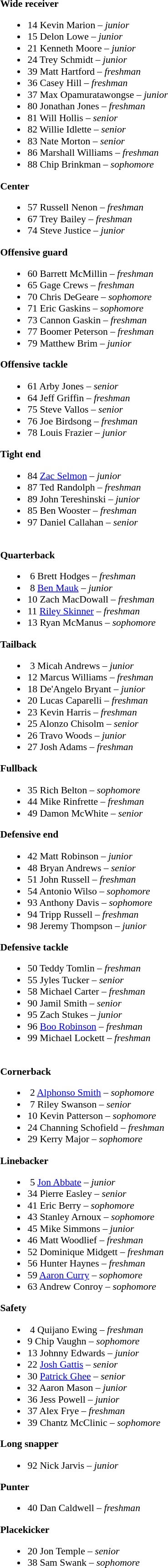<table class="toccolours" style="border-collapse:collapse; font-size:90%;">
<tr>
<td><br>
<br><strong>Wide receiver</strong><ul><li>14  Kevin Marion – <em> junior</em></li><li>15  Delon Lowe – <em> junior</em></li><li>21  Kenneth Moore – <em> junior</em></li><li>24  Trey Schmidt – <em>junior</em></li><li>39  Matt Hartford – <em>freshman</em></li><li>36  Casey Hill – <em> freshman</em></li><li>37  Max Opamuratawongse – <em>junior</em></li><li>80  Jonathan Jones – <em> freshman</em></li><li>81  Will Hollis – <em> senior</em></li><li>82  Willie Idlette – <em> senior</em></li><li>83  Nate Morton – <em> senior</em></li><li>86  Marshall Williams – <em>freshman</em></li><li>88  Chip Brinkman – <em>sophomore</em></li></ul><strong>Center</strong><ul><li>57  Russell Nenon – <em>freshman</em></li><li>67  Trey Bailey – <em> freshman</em></li><li>74  Steve Justice – <em> junior</em></li></ul><strong>Offensive guard</strong><ul><li>60  Barrett McMillin – <em> freshman</em></li><li>65  Gage Crews – <em> freshman</em></li><li>70  Chris DeGeare – <em>sophomore</em></li><li>71  Eric Gaskins – <em> sophomore</em></li><li>73  Cannon Gaskin – <em>freshman</em></li><li>77  Boomer Peterson – <em> freshman</em></li><li>79  Matthew Brim – <em> junior</em></li></ul><strong>Offensive tackle</strong><ul><li>61  Arby Jones – <em> senior</em></li><li>64  Jeff Griffin – <em> freshman</em></li><li>75  Steve Vallos – <em> senior</em></li><li>76  Joe Birdsong – <em> freshman</em></li><li>78  Louis Frazier – <em> junior</em></li></ul><strong>Tight end</strong><ul><li>84  <a href='#'>Zac Selmon</a> – <em> junior</em></li><li>87  Ted Randolph – <em> freshman</em></li><li>89  John Tereshinski – <em> junior</em></li><li>85  Ben Wooster – <em> freshman</em></li><li>97  Daniel Callahan – <em> senior</em></li></ul><br><strong>Quarterback</strong><ul><li> 6  Brett Hodges – <em> freshman</em></li><li> 8  <a href='#'>Ben Mauk</a> – <em> junior</em></li><li>10  Zach MacDowall – <em>freshman</em></li><li>11  <a href='#'>Riley Skinner</a> – <em> freshman</em></li><li>13  Ryan McManus – <em>sophomore</em></li></ul><strong>Tailback</strong><ul><li> 3  Micah Andrews – <em> junior</em></li><li>12  Marcus Williams – <em>freshman</em></li><li>18  De'Angelo Bryant – <em> junior</em></li><li>20  Lucas Caparelli – <em>freshman</em></li><li>23  Kevin Harris – <em> freshman</em></li><li>25  Alonzo Chisolm – <em>senior</em></li><li>26  Travo Woods – <em> junior</em></li><li>27  Josh Adams – <em>freshman</em></li></ul><strong>Fullback</strong><ul><li>35  Rich Belton – <em> sophomore</em></li><li>44  Mike Rinfrette – <em> freshman</em></li><li>49  Damon McWhite – <em> senior</em></li></ul><strong>Defensive end</strong><ul><li>42  Matt Robinson – <em> junior</em></li><li>48  Bryan Andrews – <em> senior</em></li><li>51  John Russell – <em> freshman</em></li><li>54  Antonio Wilso – <em> sophomore</em></li><li>93  Anthony Davis – <em> sophomore</em></li><li>94  Tripp Russell – <em>freshman</em></li><li>98  Jeremy Thompson – <em>junior</em></li></ul><strong>Defensive tackle</strong><ul><li>50  Teddy Tomlin – <em>freshman</em></li><li>55  Jyles Tucker – <em>senior</em></li><li>58  Michael Carter – <em>freshman</em></li><li>90  Jamil Smith – <em> senior</em></li><li>95  Zach Stukes – <em> junior</em></li><li>96  <a href='#'>Boo Robinson</a> – <em> freshman</em></li><li>99  Michael Lockett – <em> freshman</em></li></ul><br><strong>Cornerback</strong><ul><li> 2  <a href='#'>Alphonso Smith</a> – <em> sophomore</em></li><li> 7  Riley Swanson – <em> senior</em></li><li>10  Kevin Patterson – <em> sophomore</em></li><li>24  Channing Schofield – <em> freshman</em></li><li>29  Kerry Major – <em> sophomore</em></li></ul><strong>Linebacker</strong><ul><li> 5  <a href='#'>Jon Abbate</a> – <em> junior</em></li><li>34  Pierre Easley – <em> senior</em></li><li>41  Eric Berry – <em> sophomore</em></li><li>43  Stanley Arnoux – <em> sophomore</em></li><li>45  Mike Simmons – <em>junior</em></li><li>46  Matt Woodlief – <em>freshman</em></li><li>52  Dominique Midgett – <em> freshman</em></li><li>56  Hunter Haynes – <em>freshman</em></li><li>59  <a href='#'>Aaron Curry</a> – <em> sophomore</em></li><li>63  Andrew Conroy – <em>sophomore</em></li></ul><strong>Safety</strong><ul><li> 4  Quijano Ewing – <em> freshman</em></li><li>9  Chip Vaughn – <em> sophomore</em></li><li>13  Johnny Edwards – <em> junior</em></li><li>22  <a href='#'>Josh Gattis</a> – <em> senior</em></li><li>30  <a href='#'>Patrick Ghee</a> – <em> senior</em></li><li>32  Aaron Mason – <em> junior</em></li><li>36  Jess Powell – <em>junior</em></li><li>37  Alex Frye – <em>freshman</em></li><li>39  Chantz McClinic – <em> sophomore</em></li></ul><strong>Long snapper</strong><ul><li>92  Nick Jarvis – <em>junior</em></li></ul><strong>Punter</strong><ul><li>40  Dan Caldwell – <em>freshman</em></li></ul><strong>Placekicker</strong><ul><li>20  Jon Temple – <em>senior</em></li><li>38  Sam Swank – <em> sophomore</em></li></ul></td>
</tr>
</table>
